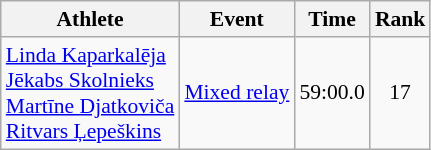<table class="wikitable" style="font-size:90%">
<tr>
<th>Athlete</th>
<th>Event</th>
<th>Time</th>
<th>Rank</th>
</tr>
<tr align=center>
<td align=left><a href='#'>Linda Kaparkalēja</a><br><a href='#'>Jēkabs Skolnieks</a><br><a href='#'>Martīne Djatkoviča</a><br><a href='#'>Ritvars Ļepeškins</a></td>
<td align=left><a href='#'>Mixed relay</a></td>
<td>59:00.0</td>
<td>17</td>
</tr>
</table>
